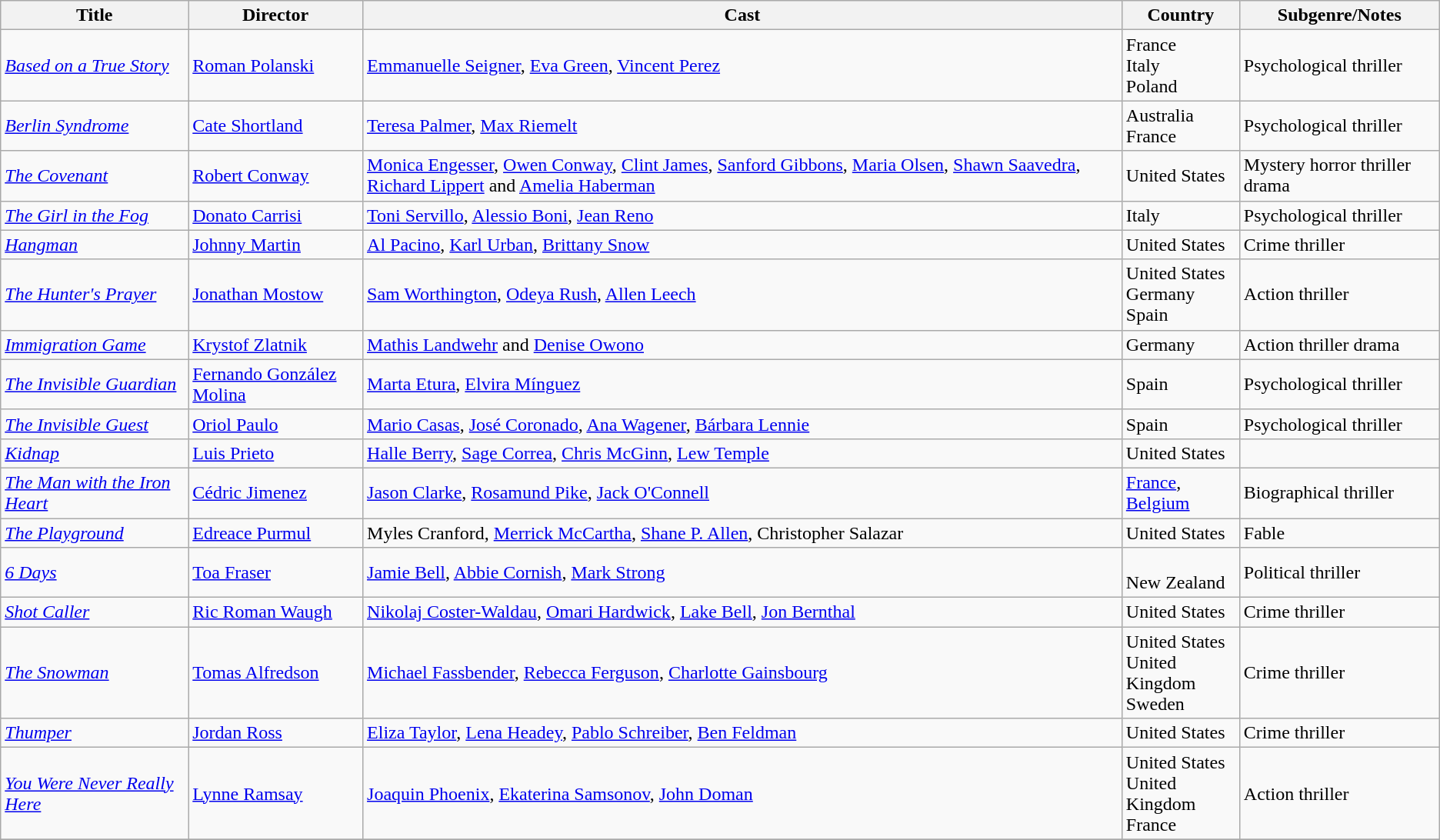<table class="wikitable sortable">
<tr>
<th>Title</th>
<th>Director</th>
<th>Cast</th>
<th>Country</th>
<th>Subgenre/Notes</th>
</tr>
<tr>
<td><em><a href='#'>Based on a True Story</a></em></td>
<td><a href='#'>Roman Polanski</a></td>
<td><a href='#'>Emmanuelle Seigner</a>, <a href='#'>Eva Green</a>, <a href='#'>Vincent Perez</a></td>
<td>France<br>Italy<br>Poland</td>
<td>Psychological thriller</td>
</tr>
<tr>
<td><em><a href='#'>Berlin Syndrome</a></em></td>
<td><a href='#'>Cate Shortland</a></td>
<td><a href='#'>Teresa Palmer</a>, <a href='#'>Max Riemelt</a></td>
<td>Australia<br>France</td>
<td>Psychological thriller</td>
</tr>
<tr>
<td><em><a href='#'>The Covenant</a></em></td>
<td><a href='#'>Robert Conway</a></td>
<td><a href='#'>Monica Engesser</a>, <a href='#'>Owen Conway</a>, <a href='#'>Clint James</a>, <a href='#'>Sanford Gibbons</a>, <a href='#'>Maria Olsen</a>, <a href='#'>Shawn Saavedra</a>, <a href='#'>Richard Lippert</a> and <a href='#'>Amelia Haberman</a></td>
<td>United States</td>
<td>Mystery horror thriller drama</td>
</tr>
<tr>
<td><em><a href='#'>The Girl in the Fog</a></em></td>
<td><a href='#'>Donato Carrisi</a></td>
<td><a href='#'>Toni Servillo</a>, <a href='#'>Alessio Boni</a>, <a href='#'>Jean Reno</a></td>
<td>Italy</td>
<td>Psychological thriller</td>
</tr>
<tr>
<td><em><a href='#'>Hangman</a></em></td>
<td><a href='#'>Johnny Martin</a></td>
<td><a href='#'>Al Pacino</a>, <a href='#'>Karl Urban</a>, <a href='#'>Brittany Snow</a></td>
<td>United States</td>
<td>Crime thriller</td>
</tr>
<tr>
<td><em><a href='#'>The Hunter's Prayer</a></em></td>
<td><a href='#'>Jonathan Mostow</a></td>
<td><a href='#'>Sam Worthington</a>, <a href='#'>Odeya Rush</a>, <a href='#'>Allen Leech</a></td>
<td>United States<br>Germany<br>Spain</td>
<td>Action thriller</td>
</tr>
<tr>
<td><em><a href='#'>Immigration Game</a></em></td>
<td><a href='#'>Krystof Zlatnik</a></td>
<td><a href='#'>Mathis Landwehr</a> and <a href='#'>Denise Owono</a></td>
<td>Germany</td>
<td>Action thriller drama</td>
</tr>
<tr>
<td><em><a href='#'>The Invisible Guardian</a></em></td>
<td><a href='#'>Fernando González Molina</a></td>
<td><a href='#'>Marta Etura</a>, <a href='#'>Elvira Mínguez</a></td>
<td>Spain</td>
<td>Psychological thriller</td>
</tr>
<tr>
<td><em><a href='#'>The Invisible Guest</a></em></td>
<td><a href='#'>Oriol Paulo</a></td>
<td><a href='#'>Mario Casas</a>, <a href='#'>José Coronado</a>, <a href='#'>Ana Wagener</a>, <a href='#'>Bárbara Lennie</a></td>
<td>Spain</td>
<td>Psychological thriller</td>
</tr>
<tr>
<td><em><a href='#'>Kidnap</a></em></td>
<td><a href='#'>Luis Prieto</a></td>
<td><a href='#'>Halle Berry</a>, <a href='#'>Sage Correa</a>, <a href='#'>Chris McGinn</a>, <a href='#'>Lew Temple</a></td>
<td>United States</td>
<td></td>
</tr>
<tr>
<td><em><a href='#'>The Man with the Iron Heart</a></em></td>
<td><a href='#'>Cédric Jimenez</a></td>
<td><a href='#'>Jason Clarke</a>, <a href='#'>Rosamund Pike</a>, <a href='#'>Jack O'Connell</a></td>
<td><a href='#'>France</a>, <a href='#'>Belgium</a></td>
<td>Biographical thriller</td>
</tr>
<tr>
<td><em><a href='#'>The Playground</a></em></td>
<td><a href='#'>Edreace Purmul</a></td>
<td>Myles Cranford, <a href='#'>Merrick McCartha</a>, <a href='#'>Shane P. Allen</a>, Christopher Salazar</td>
<td>United States</td>
<td>Fable</td>
</tr>
<tr>
<td><em><a href='#'>6 Days</a></em></td>
<td><a href='#'>Toa Fraser</a></td>
<td><a href='#'>Jamie Bell</a>, <a href='#'>Abbie Cornish</a>, <a href='#'>Mark Strong</a></td>
<td><br>New Zealand</td>
<td>Political thriller</td>
</tr>
<tr>
<td><em><a href='#'>Shot Caller</a></em></td>
<td><a href='#'>Ric Roman Waugh</a></td>
<td><a href='#'>Nikolaj Coster-Waldau</a>, <a href='#'>Omari Hardwick</a>, <a href='#'>Lake Bell</a>, <a href='#'>Jon Bernthal</a></td>
<td>United States</td>
<td>Crime thriller</td>
</tr>
<tr>
<td><em><a href='#'>The Snowman</a></em></td>
<td><a href='#'>Tomas Alfredson</a></td>
<td><a href='#'>Michael Fassbender</a>, <a href='#'>Rebecca Ferguson</a>, <a href='#'>Charlotte Gainsbourg</a></td>
<td>United States<br>United Kingdom<br>Sweden</td>
<td>Crime thriller</td>
</tr>
<tr>
<td><em><a href='#'>Thumper</a></em></td>
<td><a href='#'>Jordan Ross</a></td>
<td><a href='#'>Eliza Taylor</a>, <a href='#'>Lena Headey</a>, <a href='#'>Pablo Schreiber</a>, <a href='#'>Ben Feldman</a></td>
<td>United States</td>
<td>Crime thriller</td>
</tr>
<tr>
<td><em><a href='#'>You Were Never Really Here</a></em></td>
<td><a href='#'>Lynne Ramsay</a></td>
<td><a href='#'>Joaquin Phoenix</a>, <a href='#'>Ekaterina Samsonov</a>, <a href='#'>John Doman</a></td>
<td>United States<br>United Kingdom<br>France</td>
<td>Action thriller</td>
</tr>
<tr>
</tr>
</table>
